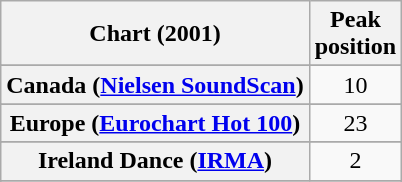<table class="wikitable sortable plainrowheaders" style="text-align:center">
<tr>
<th scope="col">Chart (2001)</th>
<th scope="col">Peak<br>position</th>
</tr>
<tr>
</tr>
<tr>
</tr>
<tr>
</tr>
<tr>
<th scope="row">Canada (<a href='#'>Nielsen SoundScan</a>)</th>
<td>10</td>
</tr>
<tr>
</tr>
<tr>
<th scope="row">Europe (<a href='#'>Eurochart Hot 100</a>)</th>
<td>23</td>
</tr>
<tr>
</tr>
<tr>
</tr>
<tr>
<th scope="row">Ireland Dance (<a href='#'>IRMA</a>)</th>
<td>2</td>
</tr>
<tr>
</tr>
<tr>
</tr>
<tr>
</tr>
<tr>
</tr>
<tr>
</tr>
<tr>
</tr>
<tr>
</tr>
<tr>
</tr>
<tr>
</tr>
</table>
